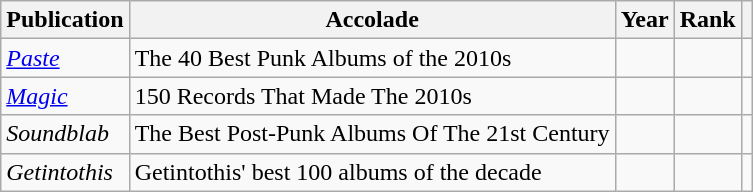<table class="sortable wikitable">
<tr>
<th>Publication</th>
<th>Accolade</th>
<th>Year</th>
<th>Rank</th>
<th class="unsortable"></th>
</tr>
<tr>
<td><em><a href='#'>Paste</a></em></td>
<td>The 40 Best Punk Albums of the 2010s</td>
<td></td>
<td></td>
<td></td>
</tr>
<tr>
<td><em><a href='#'>Magic</a></em></td>
<td>150 Records That Made The 2010s</td>
<td></td>
<td></td>
<td></td>
</tr>
<tr>
<td><em>Soundblab</em></td>
<td>The Best Post-Punk Albums Of The 21st Century</td>
<td></td>
<td></td>
<td></td>
</tr>
<tr>
<td><em>Getintothis</em></td>
<td>Getintothis' best 100 albums of the decade</td>
<td></td>
<td></td>
<td></td>
</tr>
</table>
